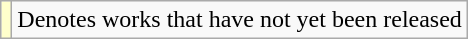<table class="wikitable">
<tr>
<td style="background:#FFFFCC;"></td>
<td>Denotes works that have not yet been released</td>
</tr>
</table>
